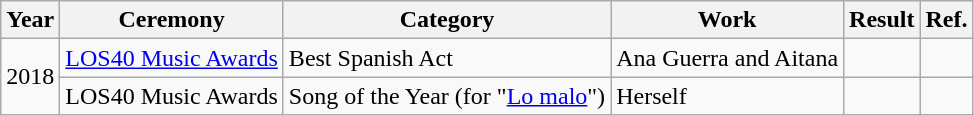<table class="wikitable">
<tr>
<th>Year</th>
<th>Ceremony</th>
<th>Category</th>
<th>Work</th>
<th>Result</th>
<th>Ref.</th>
</tr>
<tr>
<td rowspan = "3">2018</td>
<td><a href='#'>LOS40 Music Awards</a></td>
<td>Best Spanish Act</td>
<td>Ana Guerra and Aitana</td>
<td></td>
<td></td>
</tr>
<tr>
<td>LOS40 Music Awards</td>
<td>Song of the Year (for "<a href='#'>Lo malo</a>")</td>
<td>Herself</td>
<td></td>
<td></td>
</tr>
</table>
